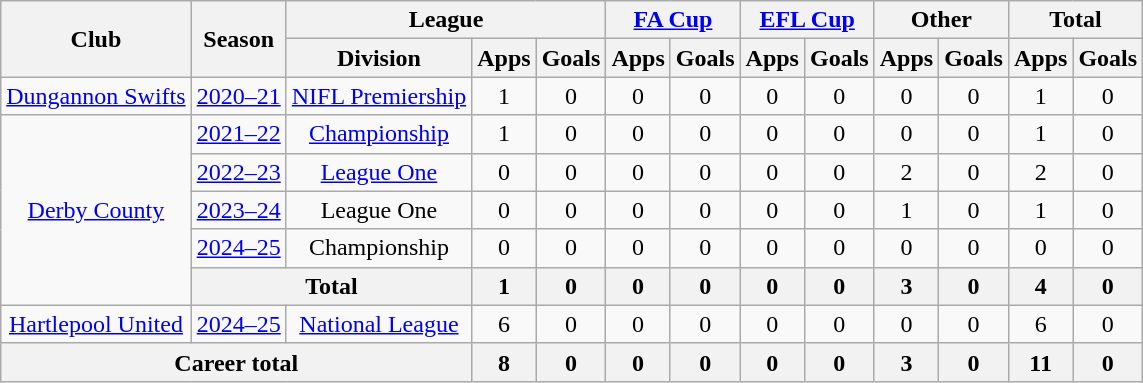<table class=wikitable style="text-align: center">
<tr>
<th rowspan="2">Club</th>
<th rowspan="2">Season</th>
<th colspan="3">League</th>
<th colspan="2"><a href='#'>FA Cup</a></th>
<th colspan="2"><a href='#'>EFL Cup</a></th>
<th colspan="2">Other</th>
<th colspan="2">Total</th>
</tr>
<tr>
<th>Division</th>
<th>Apps</th>
<th>Goals</th>
<th>Apps</th>
<th>Goals</th>
<th>Apps</th>
<th>Goals</th>
<th>Apps</th>
<th>Goals</th>
<th>Apps</th>
<th>Goals</th>
</tr>
<tr>
<td><a href='#'>Dungannon Swifts</a></td>
<td><a href='#'>2020–21</a></td>
<td><a href='#'>NIFL Premiership</a></td>
<td>1</td>
<td>0</td>
<td>0</td>
<td>0</td>
<td>0</td>
<td>0</td>
<td>0</td>
<td>0</td>
<td>1</td>
<td>0</td>
</tr>
<tr>
<td rowspan="5"><a href='#'>Derby County</a></td>
<td><a href='#'>2021–22</a></td>
<td><a href='#'>Championship</a></td>
<td>1</td>
<td>0</td>
<td>0</td>
<td>0</td>
<td>0</td>
<td>0</td>
<td>0</td>
<td>0</td>
<td>1</td>
<td>0</td>
</tr>
<tr>
<td><a href='#'>2022–23</a></td>
<td><a href='#'>League One</a></td>
<td>0</td>
<td>0</td>
<td>0</td>
<td>0</td>
<td>0</td>
<td>0</td>
<td>2</td>
<td>0</td>
<td>2</td>
<td>0</td>
</tr>
<tr>
<td><a href='#'>2023–24</a></td>
<td>League One</td>
<td>0</td>
<td>0</td>
<td>0</td>
<td>0</td>
<td>0</td>
<td>0</td>
<td>1</td>
<td>0</td>
<td>1</td>
<td>0</td>
</tr>
<tr>
<td><a href='#'>2024–25</a></td>
<td>Championship</td>
<td>0</td>
<td>0</td>
<td>0</td>
<td>0</td>
<td>0</td>
<td>0</td>
<td>0</td>
<td>0</td>
<td>0</td>
<td>0</td>
</tr>
<tr>
<th colspan="2">Total</th>
<th>1</th>
<th>0</th>
<th>0</th>
<th>0</th>
<th>0</th>
<th>0</th>
<th>3</th>
<th>0</th>
<th>4</th>
<th>0</th>
</tr>
<tr>
<td><a href='#'>Hartlepool United</a></td>
<td><a href='#'>2024–25</a></td>
<td><a href='#'>National League</a></td>
<td>6</td>
<td>0</td>
<td>0</td>
<td>0</td>
<td>0</td>
<td>0</td>
<td>0</td>
<td>0</td>
<td>6</td>
<td>0</td>
</tr>
<tr>
<th colspan="3">Career total</th>
<th>8</th>
<th>0</th>
<th>0</th>
<th>0</th>
<th>0</th>
<th>0</th>
<th>3</th>
<th>0</th>
<th>11</th>
<th>0</th>
</tr>
</table>
